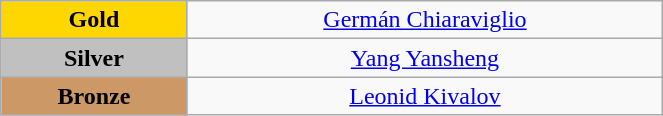<table class="wikitable" style="text-align:center; " width="35%">
<tr>
<td bgcolor="gold"><strong>Gold</strong></td>
<td><a href='#'>Germán Chiaraviglio</a><br>  <small><em></em></small></td>
</tr>
<tr>
<td bgcolor="silver"><strong>Silver</strong></td>
<td><a href='#'>Yang Yansheng</a><br>  <small><em></em></small></td>
</tr>
<tr>
<td bgcolor="CC9966"><strong>Bronze</strong></td>
<td><a href='#'>Leonid Kivalov</a><br>  <small><em></em></small></td>
</tr>
</table>
